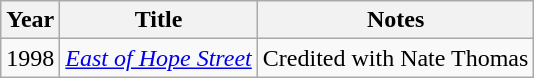<table class="wikitable sortable">
<tr>
<th>Year</th>
<th>Title</th>
<th>Notes</th>
</tr>
<tr>
<td>1998</td>
<td><em><a href='#'>East of Hope Street</a></em></td>
<td>Credited with Nate Thomas</td>
</tr>
</table>
